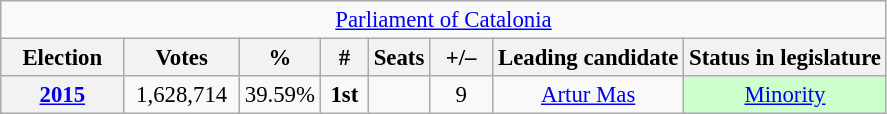<table class="wikitable" style="font-size:95%; text-align:center;">
<tr>
<td colspan="9"><a href='#'>Parliament of Catalonia</a></td>
</tr>
<tr>
<th width="75">Election</th>
<th width="70">Votes</th>
<th width="35">%</th>
<th width="25">#</th>
<th>Seats</th>
<th width="35">+/–</th>
<th>Leading candidate</th>
<th>Status in legislature</th>
</tr>
<tr>
<th><a href='#'>2015</a></th>
<td>1,628,714</td>
<td>39.59%</td>
<td><strong>1st</strong></td>
<td></td>
<td>9</td>
<td><a href='#'>Artur Mas</a></td>
<td style="background:#cfc;"><a href='#'>Minority</a></td>
</tr>
</table>
